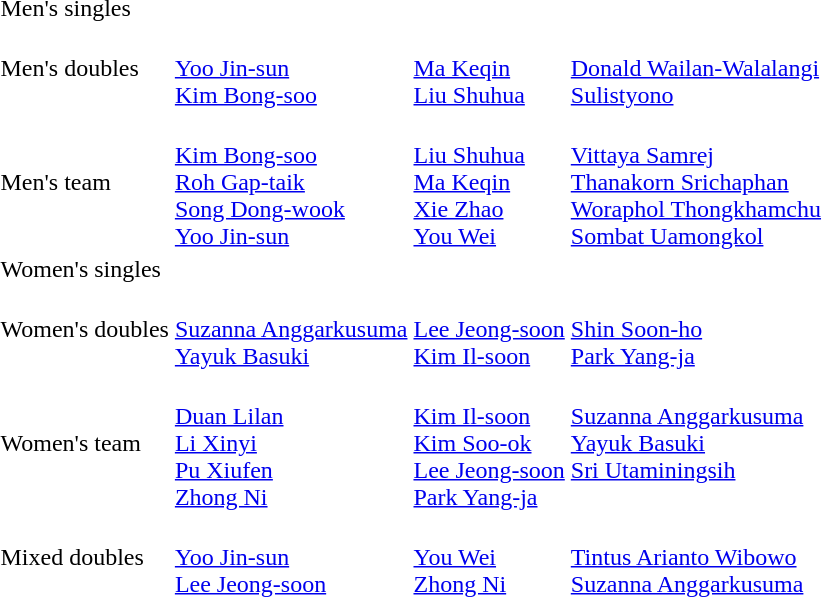<table>
<tr>
<td>Men's singles</td>
<td></td>
<td></td>
<td></td>
</tr>
<tr>
<td>Men's doubles</td>
<td><br><a href='#'>Yoo Jin-sun</a><br><a href='#'>Kim Bong-soo</a></td>
<td><br><a href='#'>Ma Keqin</a><br><a href='#'>Liu Shuhua</a></td>
<td><br><a href='#'>Donald Wailan-Walalangi</a><br><a href='#'>Sulistyono</a></td>
</tr>
<tr>
<td>Men's team</td>
<td><br><a href='#'>Kim Bong-soo</a><br><a href='#'>Roh Gap-taik</a><br><a href='#'>Song Dong-wook</a><br><a href='#'>Yoo Jin-sun</a></td>
<td><br><a href='#'>Liu Shuhua</a><br><a href='#'>Ma Keqin</a><br><a href='#'>Xie Zhao</a><br><a href='#'>You Wei</a></td>
<td><br><a href='#'>Vittaya Samrej</a><br><a href='#'>Thanakorn Srichaphan</a><br><a href='#'>Woraphol Thongkhamchu</a><br><a href='#'>Sombat Uamongkol</a></td>
</tr>
<tr>
<td>Women's singles</td>
<td></td>
<td></td>
<td></td>
</tr>
<tr>
<td>Women's doubles</td>
<td><br><a href='#'>Suzanna Anggarkusuma</a><br><a href='#'>Yayuk Basuki</a></td>
<td><br><a href='#'>Lee Jeong-soon</a><br><a href='#'>Kim Il-soon</a></td>
<td><br><a href='#'>Shin Soon-ho</a><br><a href='#'>Park Yang-ja</a></td>
</tr>
<tr>
<td>Women's team</td>
<td><br><a href='#'>Duan Lilan</a><br><a href='#'>Li Xinyi</a><br><a href='#'>Pu Xiufen</a><br><a href='#'>Zhong Ni</a></td>
<td><br><a href='#'>Kim Il-soon</a><br><a href='#'>Kim Soo-ok</a><br><a href='#'>Lee Jeong-soon</a><br><a href='#'>Park Yang-ja</a></td>
<td valign=top><br><a href='#'>Suzanna Anggarkusuma</a><br><a href='#'>Yayuk Basuki</a><br><a href='#'>Sri Utaminingsih</a></td>
</tr>
<tr>
<td>Mixed doubles</td>
<td><br><a href='#'>Yoo Jin-sun</a><br><a href='#'>Lee Jeong-soon</a></td>
<td><br><a href='#'>You Wei</a><br><a href='#'>Zhong Ni</a></td>
<td><br><a href='#'>Tintus Arianto Wibowo</a><br><a href='#'>Suzanna Anggarkusuma</a></td>
</tr>
</table>
